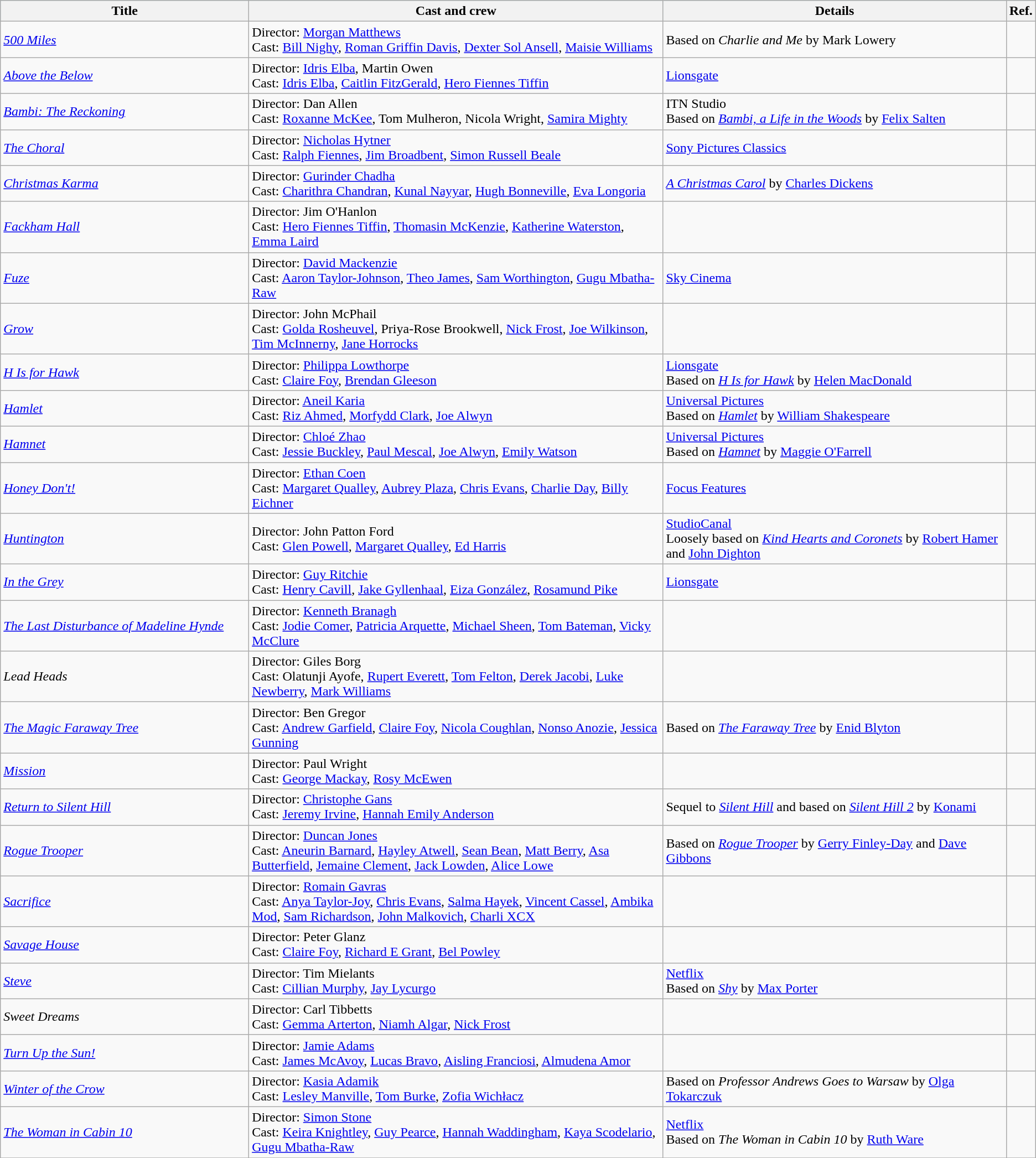<table class="wikitable">
<tr style="background:#b0e0e6; text-align:center;">
<th style="width:24%;">Title</th>
<th style="width:40%;">Cast and crew</th>
<th>Details</th>
<th style="width:2%;">Ref.</th>
</tr>
<tr>
<td><em><a href='#'>500 Miles</a></em></td>
<td>Director: <a href='#'>Morgan Matthews</a> <br> Cast: <a href='#'>Bill Nighy</a>, <a href='#'>Roman Griffin Davis</a>, <a href='#'>Dexter Sol Ansell</a>, <a href='#'>Maisie Williams</a></td>
<td>Based on <em>Charlie and Me</em> by Mark Lowery</td>
<td></td>
</tr>
<tr>
<td><em><a href='#'>Above the Below</a></em></td>
<td>Director: <a href='#'>Idris Elba</a>, Martin Owen <br> Cast: <a href='#'>Idris Elba</a>, <a href='#'>Caitlin FitzGerald</a>, <a href='#'>Hero Fiennes Tiffin</a></td>
<td><a href='#'>Lionsgate</a></td>
<td></td>
</tr>
<tr>
<td><em><a href='#'>Bambi: The Reckoning</a></em></td>
<td>Director: Dan Allen <br> Cast: <a href='#'>Roxanne McKee</a>, Tom Mulheron, Nicola Wright, <a href='#'>Samira Mighty</a></td>
<td>ITN Studio <br> Based on <em><a href='#'>Bambi, a Life in the Woods</a></em> by <a href='#'>Felix Salten</a></td>
<td></td>
</tr>
<tr>
<td><em><a href='#'>The Choral</a></em></td>
<td>Director: <a href='#'>Nicholas Hytner</a> <br> Cast: <a href='#'>Ralph Fiennes</a>, <a href='#'>Jim Broadbent</a>, <a href='#'>Simon Russell Beale</a></td>
<td><a href='#'>Sony Pictures Classics</a></td>
<td></td>
</tr>
<tr>
<td><em><a href='#'>Christmas Karma</a></em></td>
<td>Director: <a href='#'>Gurinder Chadha</a> <br> Cast: <a href='#'>Charithra Chandran</a>, <a href='#'>Kunal Nayyar</a>, <a href='#'>Hugh Bonneville</a>, <a href='#'>Eva Longoria</a></td>
<td><em><a href='#'>A Christmas Carol</a></em> by <a href='#'>Charles Dickens</a></td>
<td></td>
</tr>
<tr>
<td><em><a href='#'>Fackham Hall</a></em></td>
<td>Director: Jim O'Hanlon <br> Cast: <a href='#'>Hero Fiennes Tiffin</a>, <a href='#'>Thomasin McKenzie</a>, <a href='#'>Katherine Waterston</a>, <a href='#'>Emma Laird</a></td>
<td></td>
<td></td>
</tr>
<tr>
<td><em><a href='#'>Fuze</a></em></td>
<td>Director: <a href='#'>David Mackenzie</a> <br> Cast: <a href='#'>Aaron Taylor-Johnson</a>, <a href='#'>Theo James</a>, <a href='#'>Sam Worthington</a>, <a href='#'>Gugu Mbatha-Raw</a></td>
<td><a href='#'>Sky Cinema</a></td>
<td></td>
</tr>
<tr>
<td><em><a href='#'>Grow</a></em></td>
<td>Director: John McPhail <br> Cast: <a href='#'>Golda Rosheuvel</a>, Priya-Rose Brookwell, <a href='#'>Nick Frost</a>, <a href='#'>Joe Wilkinson</a>, <a href='#'>Tim McInnerny</a>, <a href='#'>Jane Horrocks</a></td>
<td></td>
<td></td>
</tr>
<tr>
<td><em><a href='#'>H Is for Hawk</a></em></td>
<td>Director: <a href='#'>Philippa Lowthorpe</a> <br> Cast: <a href='#'>Claire Foy</a>, <a href='#'>Brendan Gleeson</a></td>
<td><a href='#'>Lionsgate</a>  <br> Based on <em><a href='#'>H Is for Hawk</a></em> by <a href='#'>Helen MacDonald</a></td>
<td></td>
</tr>
<tr>
<td><em><a href='#'>Hamlet</a></em></td>
<td>Director: <a href='#'>Aneil Karia</a> <br> Cast: <a href='#'>Riz Ahmed</a>, <a href='#'>Morfydd Clark</a>, <a href='#'>Joe Alwyn</a></td>
<td><a href='#'>Universal Pictures</a> <br> Based on <em><a href='#'>Hamlet</a></em> by <a href='#'>William Shakespeare</a></td>
<td></td>
</tr>
<tr>
<td><em><a href='#'>Hamnet</a></em></td>
<td>Director: <a href='#'>Chloé Zhao</a> <br> Cast: <a href='#'>Jessie Buckley</a>, <a href='#'>Paul Mescal</a>, <a href='#'>Joe Alwyn</a>, <a href='#'>Emily Watson</a></td>
<td><a href='#'>Universal Pictures</a> <br> Based on <em><a href='#'>Hamnet</a></em> by <a href='#'>Maggie O'Farrell</a></td>
<td></td>
</tr>
<tr>
<td><em><a href='#'>Honey Don't!</a></em></td>
<td>Director: <a href='#'>Ethan Coen</a> <br> Cast: <a href='#'>Margaret Qualley</a>, <a href='#'>Aubrey Plaza</a>, <a href='#'>Chris Evans</a>, <a href='#'>Charlie Day</a>, <a href='#'>Billy Eichner</a></td>
<td><a href='#'>Focus Features</a></td>
<td></td>
</tr>
<tr>
<td><em><a href='#'>Huntington</a></em></td>
<td>Director: John Patton Ford <br> Cast: <a href='#'>Glen Powell</a>, <a href='#'>Margaret Qualley</a>, <a href='#'>Ed Harris</a></td>
<td><a href='#'>StudioCanal</a> <br> Loosely based on <em><a href='#'>Kind Hearts and Coronets</a></em> by <a href='#'>Robert Hamer</a> and <a href='#'>John Dighton</a></td>
<td></td>
</tr>
<tr>
<td><em><a href='#'>In the Grey</a></em></td>
<td>Director: <a href='#'>Guy Ritchie</a> <br> Cast: <a href='#'>Henry Cavill</a>, <a href='#'>Jake Gyllenhaal</a>, <a href='#'>Eiza González</a>, <a href='#'>Rosamund Pike</a></td>
<td><a href='#'>Lionsgate</a></td>
<td></td>
</tr>
<tr>
<td><em><a href='#'>The Last Disturbance of Madeline Hynde</a></em></td>
<td>Director: <a href='#'>Kenneth Branagh</a> <br> Cast: <a href='#'>Jodie Comer</a>, <a href='#'>Patricia Arquette</a>, <a href='#'>Michael Sheen</a>, <a href='#'>Tom Bateman</a>, <a href='#'>Vicky McClure</a></td>
<td></td>
<td></td>
</tr>
<tr>
<td><em>Lead Heads</em></td>
<td>Director: Giles Borg <br> Cast: Olatunji Ayofe, <a href='#'>Rupert Everett</a>, <a href='#'>Tom Felton</a>, <a href='#'>Derek Jacobi</a>, <a href='#'>Luke Newberry</a>, <a href='#'>Mark Williams</a></td>
<td></td>
<td style="text-align:center"></td>
</tr>
<tr>
<td><em><a href='#'>The Magic Faraway Tree</a></em></td>
<td>Director: Ben Gregor <br> Cast: <a href='#'>Andrew Garfield</a>, <a href='#'>Claire Foy</a>, <a href='#'>Nicola Coughlan</a>, <a href='#'>Nonso Anozie</a>, <a href='#'>Jessica Gunning</a></td>
<td>Based on <em><a href='#'>The Faraway Tree</a></em> by <a href='#'>Enid Blyton</a></td>
<td></td>
</tr>
<tr>
<td><em><a href='#'>Mission</a></em></td>
<td>Director: Paul Wright <br> Cast: <a href='#'>George Mackay</a>, <a href='#'>Rosy McEwen</a></td>
<td></td>
<td></td>
</tr>
<tr>
<td><em><a href='#'>Return to Silent Hill</a></em></td>
<td>Director: <a href='#'>Christophe Gans</a> <br> Cast: <a href='#'>Jeremy Irvine</a>, <a href='#'>Hannah Emily Anderson</a></td>
<td>Sequel to <em><a href='#'>Silent Hill</a></em> and based on <em><a href='#'>Silent Hill 2</a></em> by <a href='#'>Konami</a></td>
<td></td>
</tr>
<tr>
<td><em><a href='#'>Rogue Trooper</a></em></td>
<td>Director: <a href='#'>Duncan Jones</a> <br> Cast: <a href='#'>Aneurin Barnard</a>, <a href='#'>Hayley Atwell</a>, <a href='#'>Sean Bean</a>, <a href='#'>Matt Berry</a>, <a href='#'>Asa Butterfield</a>, <a href='#'>Jemaine Clement</a>, <a href='#'>Jack Lowden</a>, <a href='#'>Alice Lowe</a></td>
<td>Based on <em><a href='#'>Rogue Trooper</a></em> by <a href='#'>Gerry Finley-Day</a> and <a href='#'>Dave Gibbons</a></td>
<td style="text-align:center"></td>
</tr>
<tr>
<td><em><a href='#'>Sacrifice</a></em></td>
<td>Director: <a href='#'>Romain Gavras</a> <br> Cast: <a href='#'>Anya Taylor-Joy</a>, <a href='#'>Chris Evans</a>, <a href='#'>Salma Hayek</a>, <a href='#'>Vincent Cassel</a>, <a href='#'>Ambika Mod</a>, <a href='#'>Sam Richardson</a>, <a href='#'>John Malkovich</a>, <a href='#'>Charli XCX</a></td>
<td></td>
<td></td>
</tr>
<tr>
<td><em><a href='#'>Savage House</a></em></td>
<td>Director: Peter Glanz <br> Cast: <a href='#'>Claire Foy</a>, <a href='#'>Richard E Grant</a>, <a href='#'>Bel Powley</a></td>
<td></td>
<td></td>
</tr>
<tr>
<td><em><a href='#'>Steve</a></em></td>
<td>Director: Tim Mielants <br> Cast: <a href='#'>Cillian Murphy</a>, <a href='#'>Jay Lycurgo</a></td>
<td><a href='#'>Netflix</a> <br> Based on <em><a href='#'>Shy</a></em> by <a href='#'>Max Porter</a></td>
<td style="text-align:center"></td>
</tr>
<tr>
<td><em>Sweet Dreams</em></td>
<td>Director: Carl Tibbetts <br> Cast: <a href='#'>Gemma Arterton</a>, <a href='#'>Niamh Algar</a>, <a href='#'>Nick Frost</a></td>
<td></td>
<td></td>
</tr>
<tr>
<td><em><a href='#'>Turn Up the Sun!</a></em></td>
<td>Director: <a href='#'>Jamie Adams</a> <br> Cast: <a href='#'>James McAvoy</a>, <a href='#'>Lucas Bravo</a>, <a href='#'>Aisling Franciosi</a>, <a href='#'>Almudena Amor</a></td>
<td></td>
<td></td>
</tr>
<tr>
<td><em><a href='#'>Winter of the Crow</a></em></td>
<td>Director: <a href='#'>Kasia Adamik</a> <br> Cast: <a href='#'>Lesley Manville</a>, <a href='#'>Tom Burke</a>, <a href='#'>Zofia Wichłacz</a></td>
<td>Based on <em>Professor Andrews Goes to Warsaw</em> by <a href='#'>Olga Tokarczuk</a></td>
<td></td>
</tr>
<tr>
<td><em><a href='#'>The Woman in Cabin 10</a></em></td>
<td>Director: <a href='#'>Simon Stone</a> <br> Cast: <a href='#'>Keira Knightley</a>, <a href='#'>Guy Pearce</a>, <a href='#'>Hannah Waddingham</a>, <a href='#'>Kaya Scodelario</a>, <a href='#'>Gugu Mbatha-Raw</a></td>
<td><a href='#'>Netflix</a> <br> Based on <em>The Woman in Cabin 10</em> by <a href='#'>Ruth Ware</a></td>
<td></td>
</tr>
<tr>
</tr>
</table>
